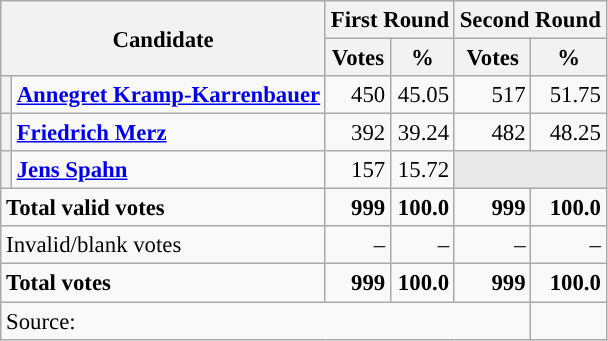<table class="wikitable" style="font-size:95%">
<tr bgcolor="#E9E9E9">
<th colspan="2" rowspan="2">Candidate</th>
<th colspan="2">First Round</th>
<th colspan="2">Second Round</th>
</tr>
<tr bgcolor="#E9E9E9">
<th>Votes</th>
<th>%</th>
<th>Votes</th>
<th>%</th>
</tr>
<tr>
<th style="color:inherit;background:"></th>
<td align="left"><strong><a href='#'>Annegret Kramp-Karrenbauer</a></strong></td>
<td align="right">450</td>
<td align="right">45.05</td>
<td align="right">517</td>
<td align="right">51.75</td>
</tr>
<tr>
<th style="color:inherit;background:"></th>
<td align="left"><strong><a href='#'>Friedrich Merz</a></strong></td>
<td align="right">392</td>
<td align="right">39.24</td>
<td align="right">482</td>
<td align="right">48.25</td>
</tr>
<tr>
<th style="color:inherit;background:"></th>
<td align="left"><strong><a href='#'>Jens Spahn</a></strong></td>
<td align="right">157</td>
<td align="right">15.72</td>
<td colspan="2" style="background-color:#E9E9E9"></td>
</tr>
<tr>
<td colspan="2" align="left"><strong>Total valid votes</strong></td>
<td align="right"> <strong>999</strong></td>
<td align="right"><strong>100.0</strong></td>
<td align="right"> <strong>999</strong></td>
<td align="right"><strong>100.0</strong></td>
</tr>
<tr>
<td colspan="2" align=left>Invalid/blank votes</td>
<td align="right">–</td>
<td align="right">–</td>
<td align="right">–</td>
<td align="right">–</td>
</tr>
<tr>
<td colspan="2" align="left"><strong>Total votes</strong></td>
<td align="right"><strong>999</strong></td>
<td align="right"><strong>100.0</strong></td>
<td align="right"><strong>999</strong></td>
<td align="right"><strong>100.0</strong></td>
</tr>
<tr>
<td colspan="5">Source:   </td>
</tr>
</table>
